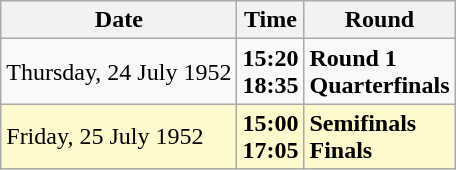<table class="wikitable">
<tr>
<th>Date</th>
<th>Time</th>
<th>Round</th>
</tr>
<tr>
<td>Thursday, 24 July 1952</td>
<td><strong>15:20<br>18:35</strong></td>
<td><strong>Round 1<br>Quarterfinals</strong></td>
</tr>
<tr>
<td style=background:lemonchiffon>Friday, 25 July 1952</td>
<td style=background:lemonchiffon><strong>15:00<br>17:05</strong></td>
<td style=background:lemonchiffon><strong>Semifinals<br>Finals</strong></td>
</tr>
</table>
